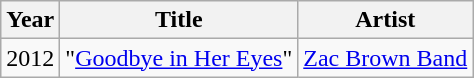<table class="wikitable">
<tr>
<th>Year</th>
<th>Title</th>
<th>Artist</th>
</tr>
<tr>
<td>2012</td>
<td>"<a href='#'>Goodbye in Her Eyes</a>"</td>
<td><a href='#'>Zac Brown Band</a></td>
</tr>
</table>
